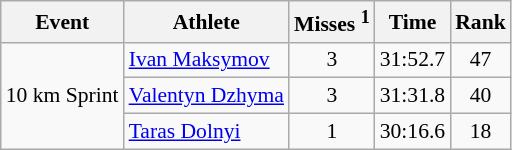<table class="wikitable" style="font-size:90%">
<tr>
<th>Event</th>
<th>Athlete</th>
<th>Misses <sup>1</sup></th>
<th>Time</th>
<th>Rank</th>
</tr>
<tr>
<td rowspan="3">10 km Sprint</td>
<td><a href='#'>Ivan Maksymov</a></td>
<td align="center">3</td>
<td align="center">31:52.7</td>
<td align="center">47</td>
</tr>
<tr>
<td><a href='#'>Valentyn Dzhyma</a></td>
<td align="center">3</td>
<td align="center">31:31.8</td>
<td align="center">40</td>
</tr>
<tr>
<td><a href='#'>Taras Dolnyi</a></td>
<td align="center">1</td>
<td align="center">30:16.6</td>
<td align="center">18</td>
</tr>
</table>
